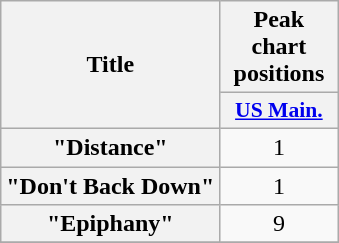<table class="wikitable plainrowheaders" style="text-align:center;">
<tr>
<th rowspan="2" scope="col">Title</th>
<th scope="col">Peak chart positions</th>
</tr>
<tr>
<th style="width:5em; font-size:90%;"><a href='#'>US Main.</a></th>
</tr>
<tr>
<th scope="row">"Distance"</th>
<td>1</td>
</tr>
<tr>
<th scope="row">"Don't Back Down"</th>
<td>1</td>
</tr>
<tr>
<th scope="row">"Epiphany"</th>
<td>9</td>
</tr>
<tr>
</tr>
</table>
